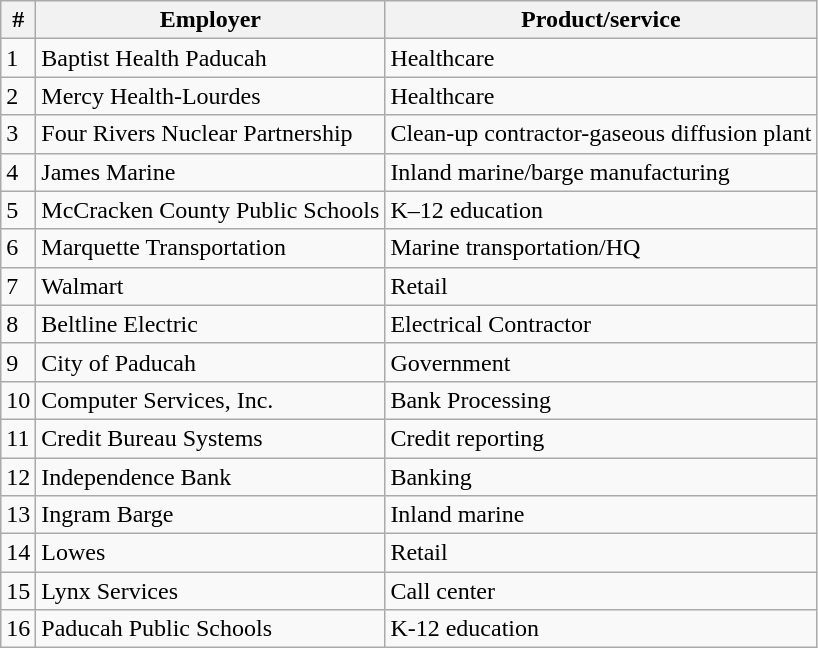<table class="wikitable">
<tr>
<th>#</th>
<th>Employer</th>
<th>Product/service</th>
</tr>
<tr>
<td>1</td>
<td>Baptist Health Paducah</td>
<td>Healthcare</td>
</tr>
<tr>
<td>2</td>
<td>Mercy Health-Lourdes</td>
<td>Healthcare</td>
</tr>
<tr>
<td>3</td>
<td>Four Rivers Nuclear Partnership</td>
<td>Clean-up contractor-gaseous diffusion plant</td>
</tr>
<tr>
<td>4</td>
<td>James Marine</td>
<td>Inland marine/barge manufacturing</td>
</tr>
<tr>
<td>5</td>
<td>McCracken County Public Schools</td>
<td>K–12 education</td>
</tr>
<tr>
<td>6</td>
<td>Marquette Transportation</td>
<td>Marine transportation/HQ</td>
</tr>
<tr>
<td>7</td>
<td>Walmart</td>
<td>Retail</td>
</tr>
<tr>
<td>8</td>
<td>Beltline Electric</td>
<td>Electrical Contractor</td>
</tr>
<tr>
<td>9</td>
<td>City of Paducah</td>
<td>Government</td>
</tr>
<tr>
<td>10</td>
<td>Computer Services, Inc.</td>
<td>Bank Processing</td>
</tr>
<tr>
<td>11</td>
<td>Credit Bureau Systems</td>
<td>Credit reporting</td>
</tr>
<tr>
<td>12</td>
<td>Independence Bank</td>
<td>Banking</td>
</tr>
<tr>
<td>13</td>
<td>Ingram Barge</td>
<td>Inland marine</td>
</tr>
<tr>
<td>14</td>
<td>Lowes</td>
<td>Retail</td>
</tr>
<tr>
<td>15</td>
<td>Lynx Services</td>
<td>Call center</td>
</tr>
<tr>
<td>16</td>
<td>Paducah Public Schools</td>
<td>K-12 education</td>
</tr>
</table>
